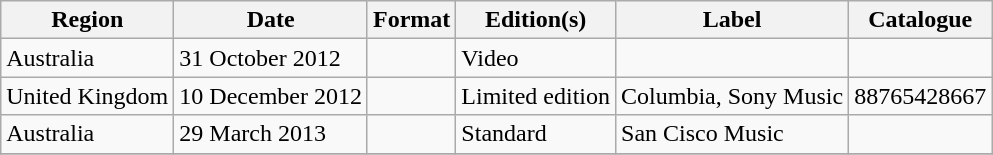<table class="wikitable plainrowheaders">
<tr>
<th scope="col">Region</th>
<th scope="col">Date</th>
<th scope="col">Format</th>
<th scope="col">Edition(s)</th>
<th scope="col">Label</th>
<th scope="col">Catalogue</th>
</tr>
<tr>
<td>Australia</td>
<td>31 October 2012</td>
<td></td>
<td>Video</td>
<td></td>
<td></td>
</tr>
<tr>
<td>United Kingdom</td>
<td>10 December 2012</td>
<td></td>
<td>Limited edition</td>
<td>Columbia, Sony Music</td>
<td>88765428667</td>
</tr>
<tr>
<td>Australia</td>
<td>29 March 2013</td>
<td></td>
<td>Standard</td>
<td>San Cisco Music</td>
<td></td>
</tr>
<tr>
</tr>
</table>
